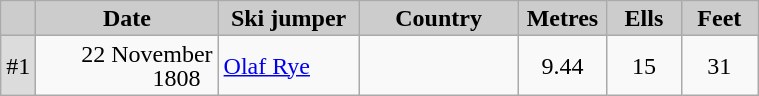<table class="wikitable sortable" style="text-align:left; line-height:16px; width:40%;">
<tr>
<th style="background-color: #ccc;" width="15"></th>
<th style="background-color: #ccc;" width="151">Date</th>
<th style="background-color: #ccc;" width="115">Ski jumper</th>
<th style="background-color: #ccc;" width="131">Country</th>
<th style="background-color: #ccc;" width="55">Metres</th>
<th style="background-color: #ccc;" width="55">Ells</th>
<th style="background-color: #ccc;" width="55">Feet</th>
</tr>
<tr>
<td bgcolor=gainsboro align=center>#1</td>
<td align=right>22 November 1808  </td>
<td><a href='#'>Olaf Rye</a></td>
<td><br></td>
<td align=center>9.44</td>
<td align=center>15</td>
<td align=center>31</td>
</tr>
</table>
